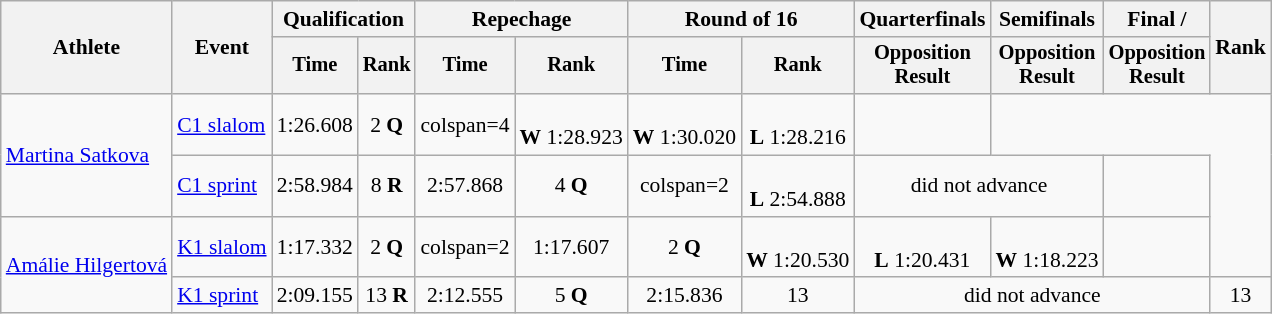<table class="wikitable" style="font-size:90%;">
<tr>
<th rowspan=2>Athlete</th>
<th rowspan=2>Event</th>
<th colspan=2>Qualification</th>
<th colspan=2>Repechage</th>
<th colspan=2>Round of 16</th>
<th>Quarterfinals</th>
<th>Semifinals</th>
<th>Final / </th>
<th rowspan=2>Rank</th>
</tr>
<tr style="font-size:95%">
<th>Time</th>
<th>Rank</th>
<th>Time</th>
<th>Rank</th>
<th>Time</th>
<th>Rank</th>
<th>Opposition <br>Result</th>
<th>Opposition <br>Result</th>
<th>Opposition <br>Result</th>
</tr>
<tr align=center>
<td rowspan=2 align=left><a href='#'>Martina Satkova</a></td>
<td align=left><a href='#'>C1 slalom</a></td>
<td>1:26.608</td>
<td>2 <strong>Q</strong></td>
<td>colspan=4 </td>
<td><br><strong>W</strong> 1:28.923</td>
<td><br><strong>W</strong> 1:30.020</td>
<td><br><strong>L</strong> 1:28.216</td>
<td></td>
</tr>
<tr align=center>
<td align=left><a href='#'>C1 sprint</a></td>
<td>2:58.984</td>
<td>8 <strong>R</strong></td>
<td>2:57.868</td>
<td>4 <strong>Q</strong></td>
<td>colspan=2 </td>
<td><br><strong>L</strong> 2:54.888</td>
<td colspan=2>did not advance</td>
<td></td>
</tr>
<tr align=center>
<td rowspan=2 align=left><a href='#'>Amálie Hilgertová</a></td>
<td align=left><a href='#'>K1 slalom</a></td>
<td>1:17.332</td>
<td>2 <strong>Q</strong></td>
<td>colspan=2 </td>
<td>1:17.607</td>
<td>2 <strong>Q</strong></td>
<td><br><strong>W</strong> 1:20.530</td>
<td><br><strong>L</strong> 1:20.431</td>
<td><br><strong>W</strong> 1:18.223</td>
<td></td>
</tr>
<tr align=center>
<td align=left><a href='#'>K1 sprint</a></td>
<td>2:09.155</td>
<td>13 <strong>R</strong></td>
<td>2:12.555</td>
<td>5 <strong>Q</strong></td>
<td>2:15.836</td>
<td>13</td>
<td colspan=3>did not advance</td>
<td>13</td>
</tr>
</table>
